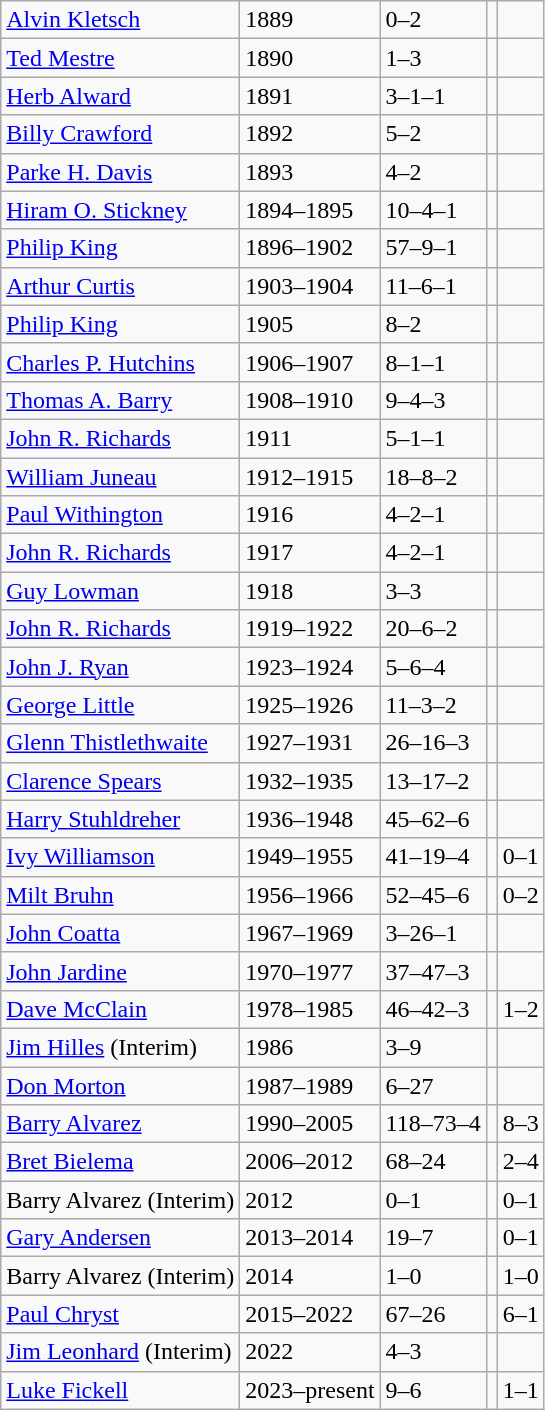<table class="wikitable">
<tr>
<td><a href='#'>Alvin Kletsch</a></td>
<td>1889</td>
<td>0–2</td>
<td></td>
<td></td>
</tr>
<tr>
<td><a href='#'>Ted Mestre</a></td>
<td>1890</td>
<td>1–3</td>
<td></td>
<td></td>
</tr>
<tr>
<td><a href='#'>Herb Alward</a></td>
<td>1891</td>
<td>3–1–1</td>
<td></td>
<td></td>
</tr>
<tr>
<td><a href='#'>Billy Crawford</a></td>
<td>1892</td>
<td>5–2</td>
<td></td>
<td></td>
</tr>
<tr>
<td><a href='#'>Parke H. Davis</a></td>
<td>1893</td>
<td>4–2</td>
<td></td>
<td></td>
</tr>
<tr>
<td><a href='#'>Hiram O. Stickney</a></td>
<td>1894–1895</td>
<td>10–4–1</td>
<td></td>
<td></td>
</tr>
<tr>
<td><a href='#'>Philip King</a></td>
<td>1896–1902</td>
<td>57–9–1</td>
<td></td>
<td></td>
</tr>
<tr>
<td><a href='#'>Arthur Curtis</a></td>
<td>1903–1904</td>
<td>11–6–1</td>
<td></td>
<td></td>
</tr>
<tr>
<td><a href='#'>Philip King</a></td>
<td>1905</td>
<td>8–2</td>
<td></td>
<td></td>
</tr>
<tr>
<td><a href='#'>Charles P. Hutchins</a></td>
<td>1906–1907</td>
<td>8–1–1</td>
<td></td>
<td></td>
</tr>
<tr>
<td><a href='#'>Thomas A. Barry</a></td>
<td>1908–1910</td>
<td>9–4–3</td>
<td></td>
<td></td>
</tr>
<tr>
<td><a href='#'>John R. Richards</a></td>
<td>1911</td>
<td>5–1–1</td>
<td></td>
<td></td>
</tr>
<tr>
<td><a href='#'>William Juneau</a></td>
<td>1912–1915</td>
<td>18–8–2</td>
<td></td>
<td></td>
</tr>
<tr>
<td><a href='#'>Paul Withington</a></td>
<td>1916</td>
<td>4–2–1</td>
<td></td>
<td></td>
</tr>
<tr>
<td><a href='#'>John R. Richards</a></td>
<td>1917</td>
<td>4–2–1</td>
<td></td>
<td></td>
</tr>
<tr>
<td><a href='#'>Guy Lowman</a></td>
<td>1918</td>
<td>3–3</td>
<td></td>
<td></td>
</tr>
<tr>
<td><a href='#'>John R. Richards</a></td>
<td>1919–1922</td>
<td>20–6–2</td>
<td></td>
<td></td>
</tr>
<tr>
<td><a href='#'>John J. Ryan</a></td>
<td>1923–1924</td>
<td>5–6–4</td>
<td></td>
<td></td>
</tr>
<tr>
<td><a href='#'>George Little</a></td>
<td>1925–1926</td>
<td>11–3–2</td>
<td></td>
<td></td>
</tr>
<tr>
<td><a href='#'>Glenn Thistlethwaite</a></td>
<td>1927–1931</td>
<td>26–16–3</td>
<td></td>
<td></td>
</tr>
<tr>
<td><a href='#'>Clarence Spears</a></td>
<td>1932–1935</td>
<td>13–17–2</td>
<td></td>
<td></td>
</tr>
<tr>
<td><a href='#'>Harry Stuhldreher</a></td>
<td>1936–1948</td>
<td>45–62–6</td>
<td></td>
<td></td>
</tr>
<tr>
<td><a href='#'>Ivy Williamson</a></td>
<td>1949–1955</td>
<td>41–19–4</td>
<td></td>
<td>0–1</td>
</tr>
<tr>
<td><a href='#'>Milt Bruhn</a></td>
<td>1956–1966</td>
<td>52–45–6</td>
<td></td>
<td>0–2</td>
</tr>
<tr>
<td><a href='#'>John Coatta</a></td>
<td>1967–1969</td>
<td>3–26–1</td>
<td></td>
<td></td>
</tr>
<tr>
<td><a href='#'>John Jardine</a></td>
<td>1970–1977</td>
<td>37–47–3</td>
<td></td>
<td></td>
</tr>
<tr>
<td><a href='#'>Dave McClain</a></td>
<td>1978–1985</td>
<td>46–42–3</td>
<td></td>
<td>1–2</td>
</tr>
<tr>
<td><a href='#'>Jim Hilles</a> (Interim)</td>
<td>1986</td>
<td>3–9</td>
<td></td>
<td></td>
</tr>
<tr>
<td><a href='#'>Don Morton</a></td>
<td>1987–1989</td>
<td>6–27</td>
<td></td>
<td></td>
</tr>
<tr>
<td><a href='#'>Barry Alvarez</a></td>
<td>1990–2005</td>
<td>118–73–4</td>
<td></td>
<td>8–3</td>
</tr>
<tr>
<td><a href='#'>Bret Bielema</a></td>
<td>2006–2012</td>
<td>68–24</td>
<td></td>
<td>2–4</td>
</tr>
<tr>
<td>Barry Alvarez (Interim)</td>
<td>2012</td>
<td>0–1</td>
<td></td>
<td>0–1</td>
</tr>
<tr>
<td><a href='#'>Gary Andersen</a></td>
<td>2013–2014</td>
<td>19–7</td>
<td></td>
<td>0–1</td>
</tr>
<tr>
<td>Barry Alvarez (Interim)</td>
<td>2014</td>
<td>1–0</td>
<td></td>
<td>1–0</td>
</tr>
<tr>
<td><a href='#'>Paul Chryst</a></td>
<td>2015–2022</td>
<td>67–26</td>
<td></td>
<td>6–1 </td>
</tr>
<tr>
<td><a href='#'>Jim Leonhard</a> (Interim)</td>
<td>2022</td>
<td>4–3</td>
<td></td>
<td></td>
</tr>
<tr>
<td><a href='#'>Luke Fickell</a></td>
<td>2023–present</td>
<td>9–6</td>
<td></td>
<td>1–1</td>
</tr>
</table>
